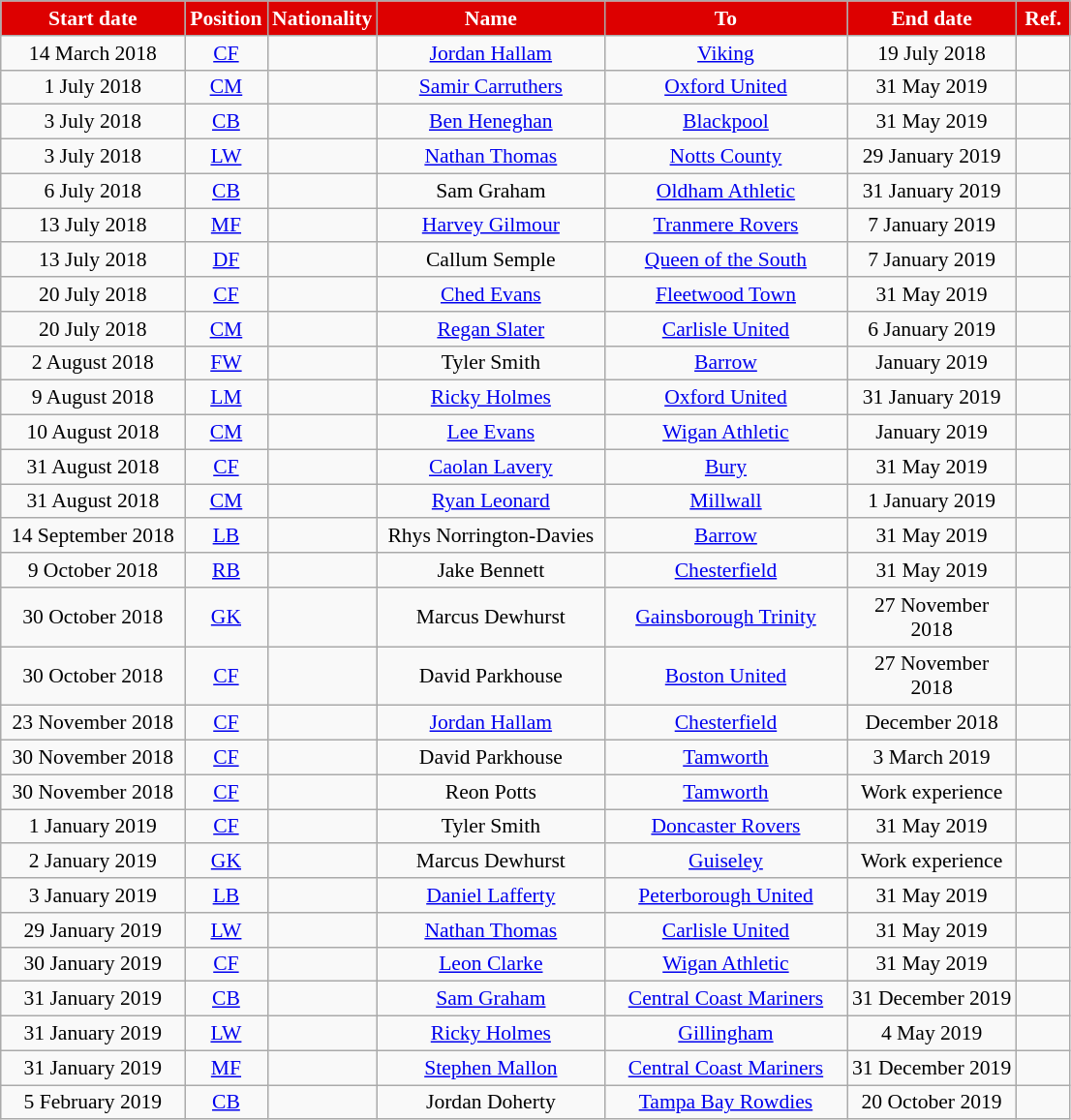<table class="wikitable"  style="text-align:center; font-size:90%; ">
<tr>
<th style="background:#DD0000; color:white; width:120px;">Start date</th>
<th style="background:#DD0000; color:white; width:50px;">Position</th>
<th style="background:#DD0000; color:white; width:50px;">Nationality</th>
<th style="background:#DD0000; color:white; width:150px;">Name</th>
<th style="background:#DD0000; color:white; width:160px;">To</th>
<th style="background:#DD0000; color:white; width:110px;">End date</th>
<th style="background:#DD0000; color:white; width:30px;">Ref.</th>
</tr>
<tr>
<td>14 March 2018</td>
<td><a href='#'>CF</a></td>
<td></td>
<td><a href='#'>Jordan Hallam</a></td>
<td> <a href='#'>Viking</a></td>
<td>19 July 2018</td>
<td></td>
</tr>
<tr>
<td>1 July 2018</td>
<td><a href='#'>CM</a></td>
<td></td>
<td><a href='#'>Samir Carruthers</a></td>
<td><a href='#'>Oxford United</a></td>
<td>31 May 2019</td>
<td></td>
</tr>
<tr>
<td>3 July 2018</td>
<td><a href='#'>CB</a></td>
<td></td>
<td><a href='#'>Ben Heneghan</a></td>
<td><a href='#'>Blackpool</a></td>
<td>31 May 2019</td>
<td></td>
</tr>
<tr>
<td>3 July 2018</td>
<td><a href='#'>LW</a></td>
<td></td>
<td><a href='#'>Nathan Thomas</a></td>
<td><a href='#'>Notts County</a></td>
<td>29 January 2019</td>
<td></td>
</tr>
<tr>
<td>6 July 2018</td>
<td><a href='#'>CB</a></td>
<td></td>
<td>Sam Graham</td>
<td><a href='#'>Oldham Athletic</a></td>
<td>31 January 2019</td>
<td></td>
</tr>
<tr>
<td>13 July 2018</td>
<td><a href='#'>MF</a></td>
<td></td>
<td><a href='#'>Harvey Gilmour</a></td>
<td><a href='#'>Tranmere Rovers</a></td>
<td>7 January 2019</td>
<td></td>
</tr>
<tr>
<td>13 July 2018</td>
<td><a href='#'>DF</a></td>
<td></td>
<td>Callum Semple</td>
<td> <a href='#'>Queen of the South</a></td>
<td>7 January 2019</td>
<td></td>
</tr>
<tr>
<td>20 July 2018</td>
<td><a href='#'>CF</a></td>
<td></td>
<td><a href='#'>Ched Evans</a></td>
<td><a href='#'>Fleetwood Town</a></td>
<td>31 May 2019</td>
<td></td>
</tr>
<tr>
<td>20 July 2018</td>
<td><a href='#'>CM</a></td>
<td></td>
<td><a href='#'>Regan Slater</a></td>
<td><a href='#'>Carlisle United</a></td>
<td>6 January 2019</td>
<td></td>
</tr>
<tr>
<td>2 August 2018</td>
<td><a href='#'>FW</a></td>
<td></td>
<td>Tyler Smith</td>
<td><a href='#'>Barrow</a></td>
<td>January 2019</td>
<td></td>
</tr>
<tr>
<td>9 August 2018</td>
<td><a href='#'>LM</a></td>
<td></td>
<td><a href='#'>Ricky Holmes</a></td>
<td><a href='#'>Oxford United</a></td>
<td>31 January 2019</td>
<td></td>
</tr>
<tr>
<td>10 August 2018</td>
<td><a href='#'>CM</a></td>
<td></td>
<td><a href='#'>Lee Evans</a></td>
<td><a href='#'>Wigan Athletic</a></td>
<td>January 2019</td>
<td></td>
</tr>
<tr>
<td>31 August 2018</td>
<td><a href='#'>CF</a></td>
<td></td>
<td><a href='#'>Caolan Lavery</a></td>
<td><a href='#'>Bury</a></td>
<td>31 May 2019</td>
<td></td>
</tr>
<tr>
<td>31 August 2018</td>
<td><a href='#'>CM</a></td>
<td></td>
<td><a href='#'>Ryan Leonard</a></td>
<td><a href='#'>Millwall</a></td>
<td>1 January 2019</td>
<td></td>
</tr>
<tr>
<td>14 September 2018</td>
<td><a href='#'>LB</a></td>
<td></td>
<td>Rhys Norrington-Davies</td>
<td><a href='#'>Barrow</a></td>
<td>31 May 2019</td>
<td></td>
</tr>
<tr>
<td>9 October 2018</td>
<td><a href='#'>RB</a></td>
<td></td>
<td>Jake Bennett</td>
<td><a href='#'>Chesterfield</a></td>
<td>31 May 2019</td>
<td></td>
</tr>
<tr>
<td>30 October 2018</td>
<td><a href='#'>GK</a></td>
<td></td>
<td>Marcus Dewhurst</td>
<td><a href='#'>Gainsborough Trinity</a></td>
<td>27 November 2018</td>
<td></td>
</tr>
<tr>
<td>30 October 2018</td>
<td><a href='#'>CF</a></td>
<td></td>
<td>David Parkhouse</td>
<td><a href='#'>Boston United</a></td>
<td>27 November 2018</td>
<td></td>
</tr>
<tr>
<td>23 November 2018</td>
<td><a href='#'>CF</a></td>
<td></td>
<td><a href='#'>Jordan Hallam</a></td>
<td><a href='#'>Chesterfield</a></td>
<td>December 2018</td>
<td></td>
</tr>
<tr>
<td>30 November 2018</td>
<td><a href='#'>CF</a></td>
<td></td>
<td>David Parkhouse</td>
<td><a href='#'>Tamworth</a></td>
<td>3 March 2019</td>
<td></td>
</tr>
<tr>
<td>30 November 2018</td>
<td><a href='#'>CF</a></td>
<td></td>
<td>Reon Potts</td>
<td><a href='#'>Tamworth</a></td>
<td>Work experience</td>
<td></td>
</tr>
<tr>
<td>1 January 2019</td>
<td><a href='#'>CF</a></td>
<td></td>
<td>Tyler Smith</td>
<td><a href='#'>Doncaster Rovers</a></td>
<td>31 May 2019</td>
<td></td>
</tr>
<tr>
<td>2 January 2019</td>
<td><a href='#'>GK</a></td>
<td></td>
<td>Marcus Dewhurst</td>
<td><a href='#'>Guiseley</a></td>
<td>Work experience</td>
<td></td>
</tr>
<tr>
<td>3 January 2019</td>
<td><a href='#'>LB</a></td>
<td></td>
<td><a href='#'>Daniel Lafferty</a></td>
<td><a href='#'>Peterborough United</a></td>
<td>31 May 2019</td>
<td></td>
</tr>
<tr>
<td>29 January 2019</td>
<td><a href='#'>LW</a></td>
<td></td>
<td><a href='#'>Nathan Thomas</a></td>
<td><a href='#'>Carlisle United</a></td>
<td>31 May 2019</td>
<td></td>
</tr>
<tr>
<td>30 January 2019</td>
<td><a href='#'>CF</a></td>
<td></td>
<td><a href='#'>Leon Clarke</a></td>
<td><a href='#'>Wigan Athletic</a></td>
<td>31 May 2019</td>
<td></td>
</tr>
<tr>
<td>31 January 2019</td>
<td><a href='#'>CB</a></td>
<td></td>
<td><a href='#'>Sam Graham</a></td>
<td> <a href='#'>Central Coast Mariners</a></td>
<td>31 December 2019</td>
<td></td>
</tr>
<tr>
<td>31 January 2019</td>
<td><a href='#'>LW</a></td>
<td></td>
<td><a href='#'>Ricky Holmes</a></td>
<td><a href='#'>Gillingham</a></td>
<td>4 May 2019</td>
<td></td>
</tr>
<tr>
<td>31 January 2019</td>
<td><a href='#'>MF</a></td>
<td></td>
<td><a href='#'>Stephen Mallon</a></td>
<td> <a href='#'>Central Coast Mariners</a></td>
<td>31 December 2019</td>
<td></td>
</tr>
<tr>
<td>5 February 2019</td>
<td><a href='#'>CB</a></td>
<td></td>
<td>Jordan Doherty</td>
<td> <a href='#'>Tampa Bay Rowdies</a></td>
<td>20 October 2019</td>
<td></td>
</tr>
</table>
